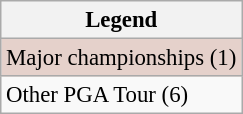<table class="wikitable" style="font-size:95%;">
<tr>
<th>Legend</th>
</tr>
<tr style="background:#e5d1cb;">
<td>Major championships (1)</td>
</tr>
<tr>
<td>Other PGA Tour (6)</td>
</tr>
</table>
